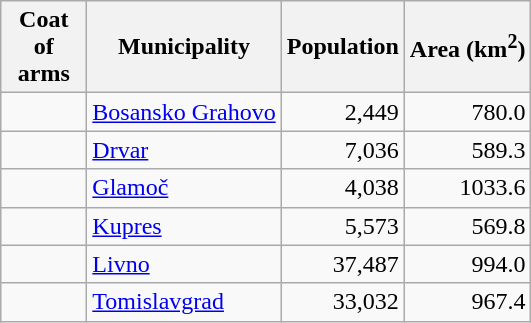<table class="wikitable sortable">
<tr>
<th class="unsortable" style="width:50px">Coat of arms</th>
<th>Municipality</th>
<th>Population</th>
<th>Area (km<sup>2</sup>)</th>
</tr>
<tr>
<td style="text-align:center;"></td>
<td><a href='#'>Bosansko Grahovo</a></td>
<td align="right">2,449</td>
<td align="right">780.0</td>
</tr>
<tr>
<td style="text-align:center;"></td>
<td><a href='#'>Drvar</a></td>
<td align="right">7,036</td>
<td align="right">589.3</td>
</tr>
<tr>
<td style="text-align:center;"></td>
<td><a href='#'>Glamoč</a></td>
<td align="right">4,038</td>
<td align="right">1033.6</td>
</tr>
<tr>
<td style="text-align:center;"></td>
<td><a href='#'>Kupres</a></td>
<td align="right">5,573</td>
<td align="right">569.8</td>
</tr>
<tr>
<td style="text-align:center;"></td>
<td><a href='#'>Livno</a></td>
<td align="right">37,487</td>
<td align="right">994.0</td>
</tr>
<tr>
<td style="text-align:center;"></td>
<td><a href='#'>Tomislavgrad</a></td>
<td align="right">33,032</td>
<td align="right">967.4</td>
</tr>
</table>
